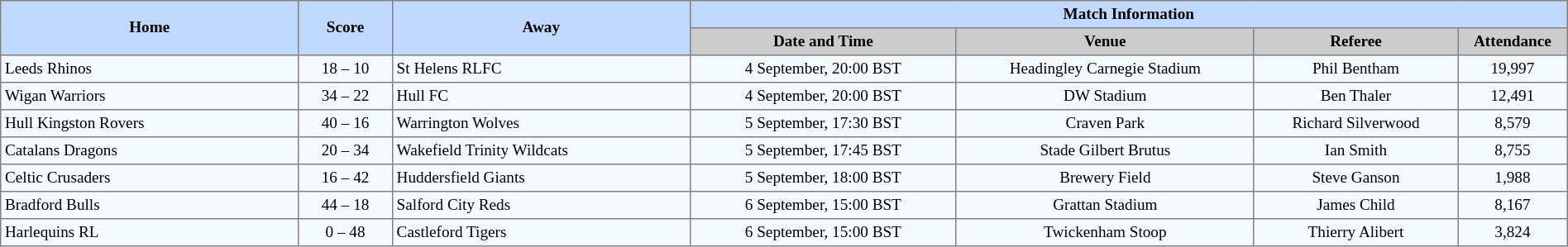<table border=1 style="border-collapse:collapse; font-size:80%; text-align:center;" cellpadding=3 cellspacing=0 width=100%>
<tr bgcolor=#C1D8FF>
<th rowspan=2 width=19%>Home</th>
<th rowspan=2 width=6%>Score</th>
<th rowspan=2 width=19%>Away</th>
<th colspan=6>Match Information</th>
</tr>
<tr bgcolor=#CCCCCC>
<th width=17%>Date and Time</th>
<th width=19%>Venue</th>
<th width=13%>Referee</th>
<th width=7%>Attendance</th>
</tr>
<tr bgcolor=#F5FAFF>
<td align=left> Leeds Rhinos</td>
<td>18 – 10</td>
<td align=left> St Helens RLFC</td>
<td>4 September, 20:00 BST</td>
<td>Headingley Carnegie Stadium</td>
<td>Phil Bentham</td>
<td>19,997</td>
</tr>
<tr bgcolor=#F5FAFF>
<td align=left> Wigan Warriors</td>
<td>34 – 22</td>
<td align=left> Hull FC</td>
<td>4 September, 20:00 BST</td>
<td>DW Stadium</td>
<td>Ben Thaler</td>
<td>12,491</td>
</tr>
<tr bgcolor=#F5FAFF>
<td align=left> Hull Kingston Rovers</td>
<td>40 – 16</td>
<td align=left> Warrington Wolves</td>
<td>5 September, 17:30 BST</td>
<td>Craven Park</td>
<td>Richard Silverwood</td>
<td>8,579</td>
</tr>
<tr bgcolor=#F5FAFF>
<td align=left> Catalans Dragons</td>
<td>20 – 34</td>
<td align=left> Wakefield Trinity Wildcats</td>
<td>5 September, 17:45 BST</td>
<td>Stade Gilbert Brutus</td>
<td>Ian Smith</td>
<td>8,755</td>
</tr>
<tr bgcolor=#F5FAFF>
<td align=left> Celtic Crusaders</td>
<td>16 – 42</td>
<td align=left> Huddersfield Giants</td>
<td>5 September, 18:00 BST</td>
<td>Brewery Field</td>
<td>Steve Ganson</td>
<td>1,988</td>
</tr>
<tr bgcolor=#F5FAFF>
<td align=left> Bradford Bulls</td>
<td>44 – 18</td>
<td align=left> Salford City Reds</td>
<td>6 September, 15:00 BST</td>
<td>Grattan Stadium</td>
<td>James Child</td>
<td>8,167</td>
</tr>
<tr bgcolor=#F5FAFF>
<td align=left> Harlequins RL</td>
<td>0 – 48</td>
<td align=left> Castleford Tigers</td>
<td>6 September, 15:00 BST</td>
<td>Twickenham Stoop</td>
<td>Thierry Alibert</td>
<td>3,824</td>
</tr>
</table>
